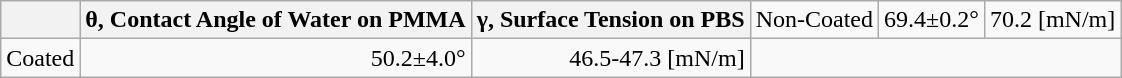<table class="wikitable sortable" style="margin:0; text-align: right;">
<tr>
<th></th>
<th>θ, Contact Angle of Water on PMMA</th>
<th>γ, Surface Tension on PBS</th>
<td>Non-Coated</td>
<td>69.4±0.2°</td>
<td>70.2 [mN/m]</td>
</tr>
<tr>
<td>Coated</td>
<td>50.2±4.0°</td>
<td>46.5-47.3 [mN/m]</td>
</tr>
</table>
